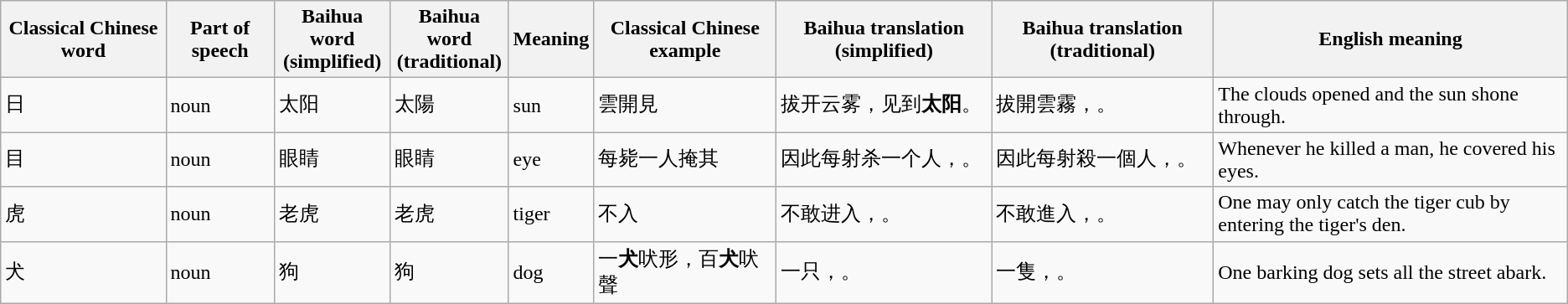<table class="wikitable">
<tr>
<th>Classical Chinese word</th>
<th>Part of speech</th>
<th>Baihua word<br>(simplified)</th>
<th>Baihua word<br>(traditional)</th>
<th>Meaning</th>
<th>Classical Chinese example</th>
<th>Baihua translation (simplified)</th>
<th>Baihua translation (traditional)</th>
<th>English meaning</th>
</tr>
<tr>
<td>日</td>
<td>noun</td>
<td>太阳</td>
<td>太陽</td>
<td>sun</td>
<td>雲開見<strong></strong></td>
<td>拔开云雾，见到<strong>太阳</strong>。</td>
<td>拔開雲霧，<strong></strong>。</td>
<td>The clouds opened and the sun shone through.</td>
</tr>
<tr>
<td>目</td>
<td>noun</td>
<td>眼睛</td>
<td>眼睛</td>
<td>eye</td>
<td>每毙一人掩其<strong></strong></td>
<td>因此每射杀一个人，<strong></strong>。</td>
<td>因此每射殺一個人，<strong></strong>。</td>
<td>Whenever he killed a man, he covered his eyes.</td>
</tr>
<tr>
<td>虎</td>
<td>noun</td>
<td>老虎</td>
<td>老虎</td>
<td>tiger</td>
<td>不入<strong></strong><strong></strong></td>
<td>不敢进入<strong></strong>，<strong></strong>。</td>
<td>不敢進入<strong></strong>，<strong></strong>。</td>
<td>One may only catch the tiger cub by entering the tiger's den.</td>
</tr>
<tr>
<td>犬</td>
<td>noun</td>
<td>狗</td>
<td>狗</td>
<td>dog</td>
<td>一<strong>犬</strong>吠形，百<strong>犬</strong>吠聲</td>
<td>一只<strong></strong>，<strong></strong>。</td>
<td>一隻<strong></strong>，<strong></strong>。</td>
<td>One barking dog sets all the street abark.</td>
</tr>
</table>
